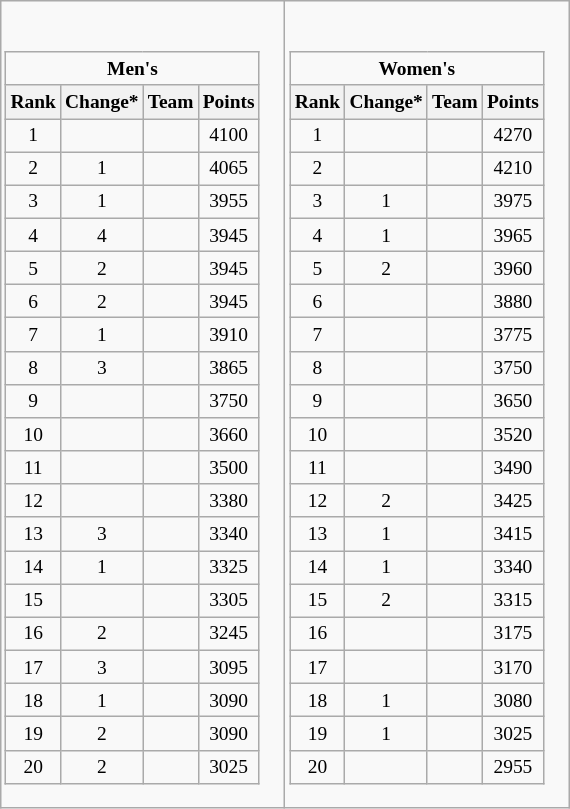<table class="wikitable" style="font-size: 90%; text-align: center; float: right; margin-left: 1em">
<tr>
<td><br><table class="wikitable" style="font-size: 90%; text-align: center;">
<tr>
<td colspan="4"><strong>Men's</strong></td>
</tr>
<tr>
<th>Rank</th>
<th>Change*</th>
<th>Team</th>
<th>Points</th>
</tr>
<tr>
<td>1</td>
<td></td>
<td align=left></td>
<td>4100</td>
</tr>
<tr>
<td>2</td>
<td> 1</td>
<td align=left></td>
<td>4065</td>
</tr>
<tr>
<td>3</td>
<td> 1</td>
<td align=left></td>
<td>3955</td>
</tr>
<tr>
<td>4</td>
<td> 4</td>
<td align=left></td>
<td>3945</td>
</tr>
<tr>
<td>5</td>
<td> 2</td>
<td align=left></td>
<td>3945</td>
</tr>
<tr>
<td>6</td>
<td> 2</td>
<td align=left></td>
<td>3945</td>
</tr>
<tr>
<td>7</td>
<td> 1</td>
<td align=left></td>
<td>3910</td>
</tr>
<tr>
<td>8</td>
<td> 3</td>
<td align=left></td>
<td>3865</td>
</tr>
<tr>
<td>9</td>
<td></td>
<td align=left></td>
<td>3750</td>
</tr>
<tr>
<td>10</td>
<td></td>
<td align=left></td>
<td>3660</td>
</tr>
<tr>
<td>11</td>
<td></td>
<td align=left></td>
<td>3500</td>
</tr>
<tr>
<td>12</td>
<td></td>
<td align=left></td>
<td>3380</td>
</tr>
<tr>
<td>13</td>
<td> 3</td>
<td align=left></td>
<td>3340</td>
</tr>
<tr>
<td>14</td>
<td> 1</td>
<td align=left></td>
<td>3325</td>
</tr>
<tr>
<td>15</td>
<td></td>
<td align=left></td>
<td>3305</td>
</tr>
<tr>
<td>16</td>
<td> 2</td>
<td align=left></td>
<td>3245</td>
</tr>
<tr>
<td>17</td>
<td> 3</td>
<td align=left></td>
<td>3095</td>
</tr>
<tr>
<td>18</td>
<td> 1</td>
<td align=left></td>
<td>3090</td>
</tr>
<tr>
<td>19</td>
<td> 2</td>
<td align=left></td>
<td>3090</td>
</tr>
<tr>
<td>20</td>
<td> 2</td>
<td align=left></td>
<td>3025</td>
</tr>
</table>
</td>
<td><br><table class="wikitable" style="font-size: 90%; text-align: center;">
<tr>
<td colspan="4"><strong>Women's</strong></td>
</tr>
<tr>
<th>Rank</th>
<th>Change*</th>
<th>Team</th>
<th>Points</th>
</tr>
<tr>
<td>1</td>
<td></td>
<td align=left></td>
<td>4270</td>
</tr>
<tr>
<td>2</td>
<td></td>
<td align=left></td>
<td>4210</td>
</tr>
<tr>
<td>3</td>
<td> 1</td>
<td align=left></td>
<td>3975</td>
</tr>
<tr>
<td>4</td>
<td> 1</td>
<td align=left></td>
<td>3965</td>
</tr>
<tr>
<td>5</td>
<td> 2</td>
<td align=left></td>
<td>3960</td>
</tr>
<tr>
<td>6</td>
<td></td>
<td align=left></td>
<td>3880</td>
</tr>
<tr>
<td>7</td>
<td></td>
<td align=left></td>
<td>3775</td>
</tr>
<tr>
<td>8</td>
<td></td>
<td align=left></td>
<td>3750</td>
</tr>
<tr>
<td>9</td>
<td></td>
<td align=left></td>
<td>3650</td>
</tr>
<tr>
<td>10</td>
<td></td>
<td align=left></td>
<td>3520</td>
</tr>
<tr>
<td>11</td>
<td></td>
<td align=left></td>
<td>3490</td>
</tr>
<tr>
<td>12</td>
<td> 2</td>
<td align=left></td>
<td>3425</td>
</tr>
<tr>
<td>13</td>
<td> 1</td>
<td align=left></td>
<td>3415</td>
</tr>
<tr>
<td>14</td>
<td> 1</td>
<td align=left></td>
<td>3340</td>
</tr>
<tr>
<td>15</td>
<td> 2</td>
<td align=left></td>
<td>3315</td>
</tr>
<tr>
<td>16</td>
<td></td>
<td align=left></td>
<td>3175</td>
</tr>
<tr>
<td>17</td>
<td></td>
<td align=left></td>
<td>3170</td>
</tr>
<tr>
<td>18</td>
<td> 1</td>
<td align=left></td>
<td>3080</td>
</tr>
<tr>
<td>19</td>
<td> 1</td>
<td align=left></td>
<td>3025</td>
</tr>
<tr>
<td>20</td>
<td></td>
<td align=left></td>
<td>2955</td>
</tr>
</table>
</td>
</tr>
</table>
